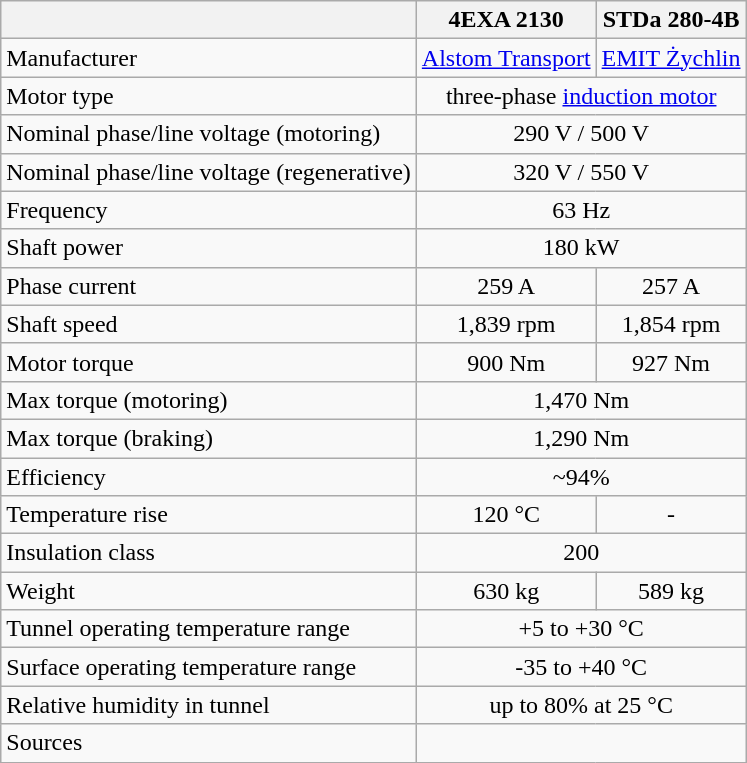<table class="wikitable" style="text-align:center;">
<tr>
<th></th>
<th>4EXA 2130</th>
<th>STDa 280-4B</th>
</tr>
<tr>
<td align="left">Manufacturer</td>
<td align="left"><a href='#'>Alstom Transport</a></td>
<td align="left"><a href='#'>EMIT Żychlin</a></td>
</tr>
<tr>
<td align="left">Motor type</td>
<td colspan="2">three-phase <a href='#'>induction motor</a></td>
</tr>
<tr>
<td align="left">Nominal phase/line voltage (motoring)</td>
<td colspan="2">290 V / 500 V</td>
</tr>
<tr>
<td align="left">Nominal phase/line voltage (regenerative)</td>
<td colspan="2">320 V / 550 V</td>
</tr>
<tr>
<td align="left">Frequency</td>
<td colspan="2">63 Hz</td>
</tr>
<tr>
<td align="left">Shaft power</td>
<td colspan="2">180 kW</td>
</tr>
<tr>
<td align="left">Phase current</td>
<td>259 A</td>
<td>257 A</td>
</tr>
<tr>
<td align="left">Shaft speed</td>
<td>1,839 rpm</td>
<td>1,854 rpm</td>
</tr>
<tr>
<td align="left">Motor torque</td>
<td>900 Nm</td>
<td>927 Nm</td>
</tr>
<tr>
<td align="left">Max torque (motoring)</td>
<td colspan="2">1,470 Nm</td>
</tr>
<tr>
<td align="left">Max torque (braking)</td>
<td colspan="2">1,290 Nm</td>
</tr>
<tr>
<td align="left">Efficiency</td>
<td colspan="2">~94%</td>
</tr>
<tr>
<td align="left">Temperature rise</td>
<td>120 °C</td>
<td>-</td>
</tr>
<tr>
<td align="left">Insulation class</td>
<td colspan="2">200</td>
</tr>
<tr>
<td align="left">Weight</td>
<td>630 kg</td>
<td>589 kg</td>
</tr>
<tr>
<td align="left">Tunnel operating temperature range</td>
<td colspan="2">+5 to +30 °C</td>
</tr>
<tr>
<td align="left">Surface operating temperature range</td>
<td colspan="2">-35 to +40 °C</td>
</tr>
<tr>
<td align="left">Relative humidity in tunnel</td>
<td colspan="2">up to 80% at 25 °C</td>
</tr>
<tr>
<td align="left">Sources</td>
<td colspan="2"></td>
</tr>
</table>
